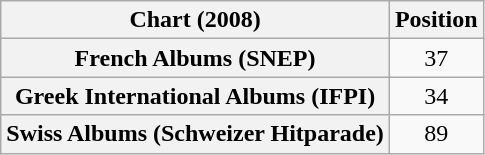<table class="wikitable sortable plainrowheaders" style="text-align:center">
<tr>
<th scope="col">Chart (2008)</th>
<th scope="col">Position</th>
</tr>
<tr>
<th scope="row">French Albums (SNEP)</th>
<td>37</td>
</tr>
<tr>
<th scope="row">Greek International Albums (IFPI)</th>
<td>34</td>
</tr>
<tr>
<th scope="row">Swiss Albums (Schweizer Hitparade)</th>
<td>89</td>
</tr>
</table>
